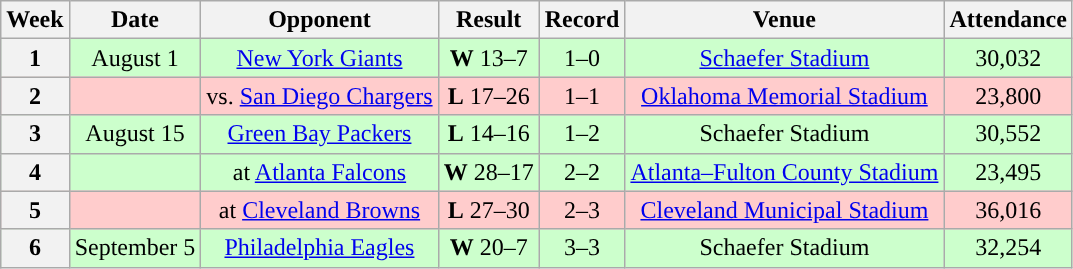<table class="wikitable" style="text-align:center">
<tr>
<th>Week</th>
<th>Date</th>
<th>Opponent</th>
<th>Result</th>
<th>Record</th>
<th>Venue</th>
<th>Attendance</th>
</tr>
<tr style="background:#cfc">
<th>1</th>
<td>August 1</td>
<td><a href='#'>New York Giants</a></td>
<td><strong>W</strong> 13–7 </td>
<td>1–0</td>
<td><a href='#'>Schaefer Stadium</a></td>
<td>30,032</td>
</tr>
<tr style="background:#fcc">
<th>2</th>
<td></td>
<td>vs. <a href='#'>San Diego Chargers</a></td>
<td><strong>L</strong> 17–26</td>
<td>1–1</td>
<td><a href='#'>Oklahoma Memorial Stadium</a></td>
<td>23,800</td>
</tr>
<tr style="background:#cfc">
<th>3</th>
<td>August 15</td>
<td><a href='#'>Green Bay Packers</a></td>
<td><strong>L</strong> 14–16</td>
<td>1–2</td>
<td>Schaefer Stadium</td>
<td>30,552</td>
</tr>
<tr style="background:#cfc">
<th>4</th>
<td></td>
<td>at <a href='#'>Atlanta Falcons</a></td>
<td><strong>W</strong> 28–17</td>
<td>2–2</td>
<td><a href='#'>Atlanta–Fulton County Stadium</a></td>
<td>23,495</td>
</tr>
<tr style="background:#fcc">
<th>5</th>
<td></td>
<td>at <a href='#'>Cleveland Browns</a></td>
<td><strong>L</strong> 27–30</td>
<td>2–3</td>
<td><a href='#'>Cleveland Municipal Stadium</a></td>
<td>36,016</td>
</tr>
<tr style="background:#cfc">
<th>6</th>
<td>September 5</td>
<td><a href='#'>Philadelphia Eagles</a></td>
<td><strong>W</strong> 20–7</td>
<td>3–3</td>
<td>Schaefer Stadium</td>
<td>32,254</td>
</tr>
</table>
